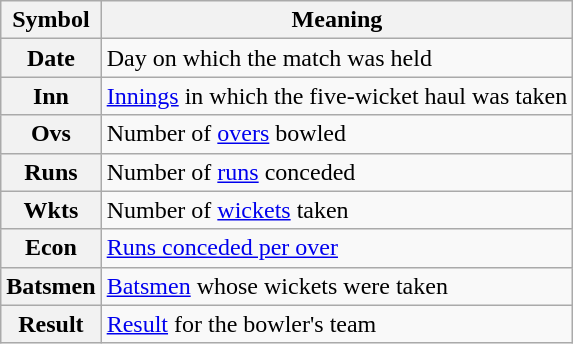<table class="wikitable plainrowheaders">
<tr>
<th scope="col">Symbol</th>
<th scope="col">Meaning</th>
</tr>
<tr>
<th scope="row">Date</th>
<td>Day on which the match was held</td>
</tr>
<tr>
<th scope="row">Inn</th>
<td><a href='#'>Innings</a> in which the five-wicket haul was taken</td>
</tr>
<tr>
<th scope="row">Ovs</th>
<td>Number of <a href='#'>overs</a> bowled</td>
</tr>
<tr>
<th scope="row">Runs</th>
<td>Number of <a href='#'>runs</a> conceded</td>
</tr>
<tr>
<th scope="row">Wkts</th>
<td>Number of <a href='#'>wickets</a> taken</td>
</tr>
<tr>
<th scope="row">Econ</th>
<td><a href='#'>Runs conceded per over</a></td>
</tr>
<tr>
<th scope="row">Batsmen</th>
<td><a href='#'>Batsmen</a> whose wickets were taken</td>
</tr>
<tr>
<th scope="row">Result</th>
<td><a href='#'>Result</a> for the bowler's team</td>
</tr>
</table>
